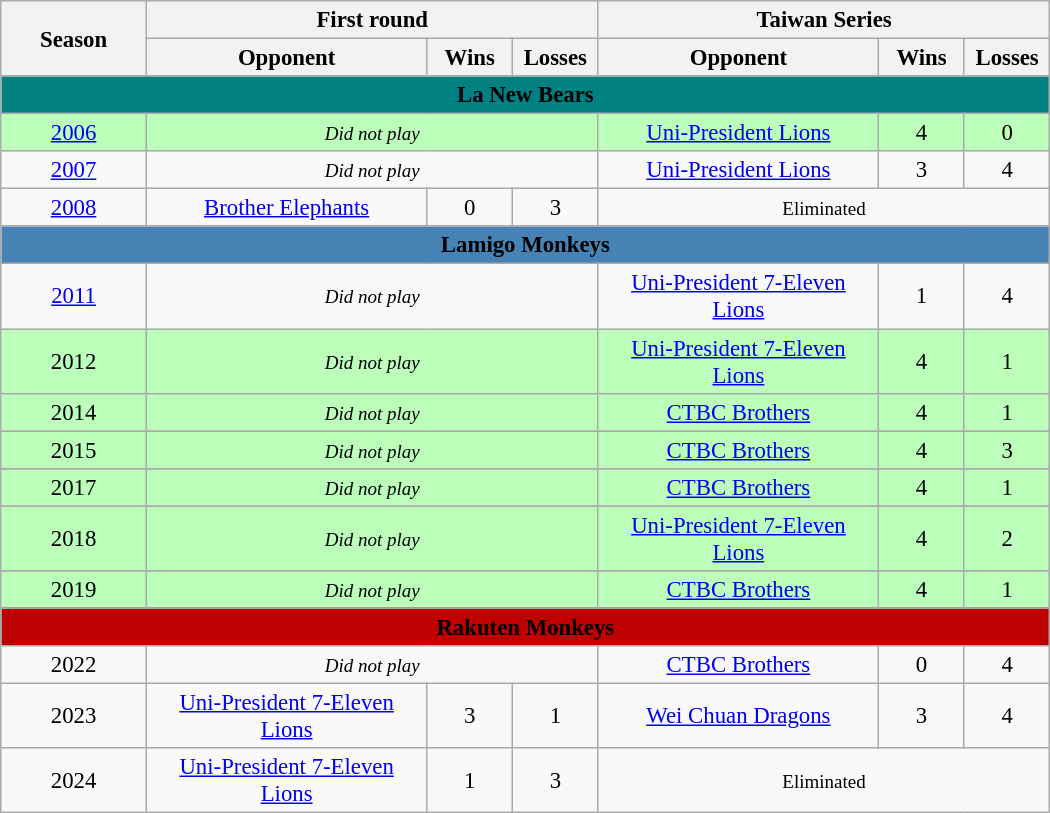<table class = wikitable style = "text-align:center; font-size:95%">
<tr>
<th rowspan = "2" width = "90">Season</th>
<th colspan = "3">First round</th>
<th colspan = "3">Taiwan Series</th>
</tr>
<tr>
<th width = "180">Opponent</th>
<th width = "50">Wins</th>
<th width = "50">Losses</th>
<th width = "180">Opponent</th>
<th width = "50">Wins</th>
<th width = "50">Losses</th>
</tr>
<tr bgcolor = "008080">
<td colspan=7 align="center"><span> <strong>La New Bears</strong> </span></td>
</tr>
<tr bgcolor = "bbffbb">
<td><a href='#'>2006</a></td>
<td colspan = "3"><small> <em>Did not play</em> </small></td>
<td><a href='#'>Uni-President Lions</a></td>
<td>4</td>
<td>0</td>
</tr>
<tr bgcolor="">
<td><a href='#'>2007</a></td>
<td colspan = "3"><small> <em>Did not play</em> </small></td>
<td><a href='#'>Uni-President Lions</a></td>
<td>3</td>
<td>4</td>
</tr>
<tr>
<td><a href='#'>2008</a></td>
<td><a href='#'>Brother Elephants</a></td>
<td>0</td>
<td>3</td>
<td colspan = 3><small> Eliminated </small></td>
</tr>
<tr bgcolor = "4682B4">
<td colspan = 7 align = "center"><span> <strong>Lamigo Monkeys</strong> </span></td>
</tr>
<tr>
<td><a href='#'>2011</a></td>
<td colspan = "3"><small> <em>Did not play</em> </small></td>
<td><a href='#'>Uni-President 7-Eleven Lions</a></td>
<td>1</td>
<td>4</td>
</tr>
<tr bgcolor = "bbffbb">
<td>2012</td>
<td colspan = "3"><small> <em>Did not play</em> </small></td>
<td><a href='#'>Uni-President 7-Eleven Lions</a></td>
<td>4</td>
<td>1</td>
</tr>
<tr bgcolor = "bbffbb">
<td>2014</td>
<td colspan = "3"><small> <em>Did not play</em> </small></td>
<td><a href='#'>CTBC Brothers</a></td>
<td>4</td>
<td>1</td>
</tr>
<tr>
</tr>
<tr bgcolor = "bbffbb">
<td>2015</td>
<td colspan = "3"><small> <em>Did not play</em> </small></td>
<td><a href='#'>CTBC Brothers</a></td>
<td>4</td>
<td>3</td>
</tr>
<tr>
</tr>
<tr bgcolor = "bbffbb">
<td>2017</td>
<td colspan = "3"><small> <em>Did not play</em> </small></td>
<td><a href='#'>CTBC Brothers</a></td>
<td>4</td>
<td>1</td>
</tr>
<tr>
</tr>
<tr bgcolor = "bbffbb">
<td>2018</td>
<td colspan = "3"><small> <em>Did not play</em> </small></td>
<td><a href='#'>Uni-President 7-Eleven Lions</a></td>
<td>4</td>
<td>2</td>
</tr>
<tr>
</tr>
<tr bgcolor = "bbffbb">
<td>2019</td>
<td colspan = "3"><small> <em>Did not play</em> </small></td>
<td><a href='#'>CTBC Brothers</a></td>
<td>4</td>
<td>1</td>
</tr>
<tr bgcolor = "bf0000">
<td colspan = 7 align = "center"><span> <strong>Rakuten Monkeys</strong> </span></td>
</tr>
<tr>
<td>2022</td>
<td colspan = "3"><small> <em>Did not play</em> </small></td>
<td><a href='#'>CTBC Brothers</a></td>
<td>0</td>
<td>4</td>
</tr>
<tr>
<td>2023</td>
<td><a href='#'>Uni-President 7-Eleven Lions</a></td>
<td>3</td>
<td>1</td>
<td><a href='#'>Wei Chuan Dragons</a></td>
<td>3</td>
<td>4</td>
</tr>
<tr>
<td>2024</td>
<td><a href='#'>Uni-President 7-Eleven Lions</a></td>
<td>1</td>
<td>3</td>
<td colspan = 3><small> Eliminated </small></td>
</tr>
</table>
